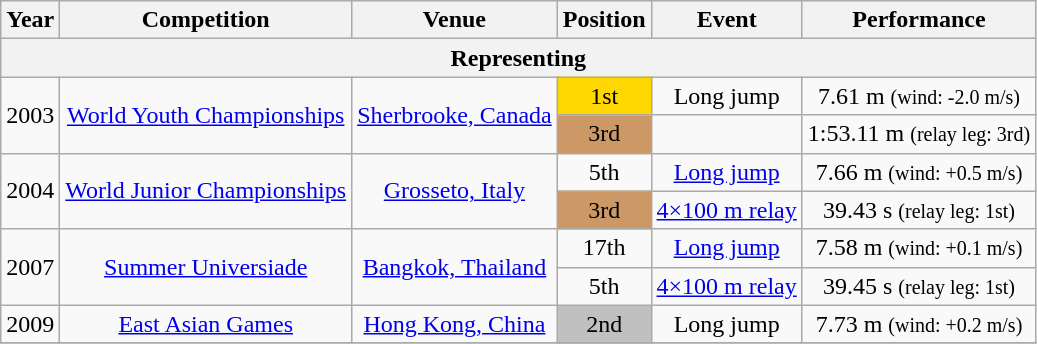<table class="wikitable sortable" style=text-align:center>
<tr>
<th>Year</th>
<th>Competition</th>
<th>Venue</th>
<th>Position</th>
<th>Event</th>
<th>Performance</th>
</tr>
<tr>
<th colspan="6">Representing </th>
</tr>
<tr>
<td rowspan=2>2003</td>
<td rowspan=2><a href='#'>World Youth Championships</a></td>
<td rowspan=2><a href='#'>Sherbrooke, Canada</a></td>
<td bgcolor="gold">1st</td>
<td>Long jump</td>
<td>7.61 m <small>(wind: -2.0 m/s)</small></td>
</tr>
<tr>
<td bgcolor="cc9966">3rd</td>
<td></td>
<td>1:53.11 m <small>(relay leg: 3rd)</small> </td>
</tr>
<tr>
<td rowspan=2>2004</td>
<td rowspan=2><a href='#'>World Junior Championships</a></td>
<td rowspan=2><a href='#'>Grosseto, Italy</a></td>
<td>5th</td>
<td><a href='#'>Long jump</a></td>
<td>7.66 m <small>(wind: +0.5 m/s)</small> </td>
</tr>
<tr>
<td bgcolor="cc9966">3rd</td>
<td><a href='#'>4×100 m relay</a></td>
<td>39.43 s <small>(relay leg: 1st)</small> </td>
</tr>
<tr>
<td rowspan=2>2007</td>
<td rowspan=2><a href='#'>Summer Universiade</a></td>
<td rowspan=2><a href='#'>Bangkok, Thailand</a></td>
<td>17th</td>
<td><a href='#'>Long jump</a></td>
<td>7.58 m <small>(wind: +0.1 m/s)</small></td>
</tr>
<tr>
<td>5th</td>
<td><a href='#'>4×100 m relay</a></td>
<td>39.45 s <small>(relay leg: 1st)</small></td>
</tr>
<tr>
<td>2009</td>
<td><a href='#'>East Asian Games</a></td>
<td><a href='#'>Hong Kong, China</a></td>
<td bgcolor="silver">2nd</td>
<td>Long jump</td>
<td>7.73 m <small>(wind: +0.2 m/s)</small></td>
</tr>
<tr>
</tr>
</table>
